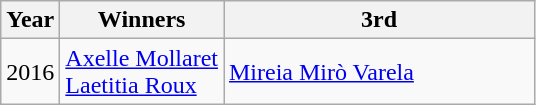<table class="wikitable">
<tr>
<th>Year</th>
<th>Winners</th>
<th width="200">3rd</th>
</tr>
<tr>
<td>2016</td>
<td> <a href='#'>Axelle Mollaret</a><br> <a href='#'>Laetitia Roux</a></td>
<td> <a href='#'>Mireia Mirò Varela</a></td>
</tr>
</table>
